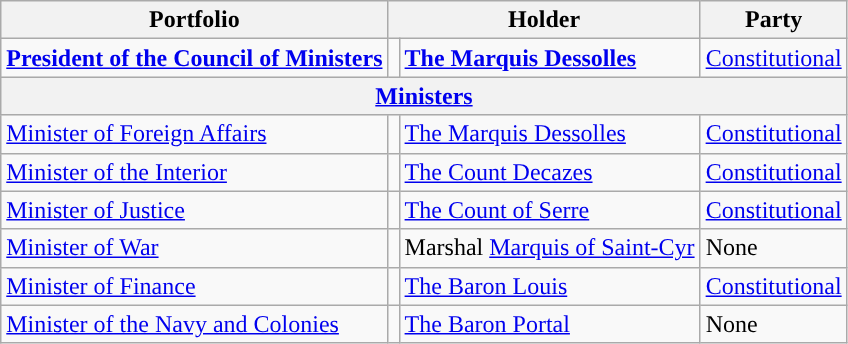<table class="wikitable">
<tr>
<th>Portfolio</th>
<th colspan=2>Holder</th>
<th>Party</th>
</tr>
<tr>
<td><strong><a href='#'>President of the Council of Ministers</a></strong></td>
<td style="background:"></td>
<td><strong><a href='#'>The Marquis Dessolles</a></strong></td>
<td><a href='#'>Constitutional</a></td>
</tr>
<tr>
<th colspan=4 align=center><a href='#'>Ministers</a></th>
</tr>
<tr>
<td><a href='#'>Minister of Foreign Affairs</a></td>
<td style="background:"></td>
<td><a href='#'>The Marquis Dessolles</a></td>
<td><a href='#'>Constitutional</a></td>
</tr>
<tr>
<td><a href='#'>Minister of the Interior</a></td>
<td style="background:"></td>
<td><a href='#'>The Count Decazes</a></td>
<td><a href='#'>Constitutional</a></td>
</tr>
<tr>
<td><a href='#'>Minister of Justice</a></td>
<td style="background:"></td>
<td><a href='#'>The Count of Serre</a></td>
<td><a href='#'>Constitutional</a></td>
</tr>
<tr>
<td><a href='#'>Minister of War</a></td>
<td style="background:"></td>
<td>Marshal <a href='#'>Marquis of Saint-Cyr</a></td>
<td>None</td>
</tr>
<tr>
<td><a href='#'>Minister of Finance</a></td>
<td style="background:"></td>
<td><a href='#'>The Baron Louis</a></td>
<td><a href='#'>Constitutional</a></td>
</tr>
<tr>
<td><a href='#'>Minister of the Navy and Colonies</a></td>
<td style="background:"></td>
<td><a href='#'>The Baron Portal</a></td>
<td>None</td>
</tr>
</table>
